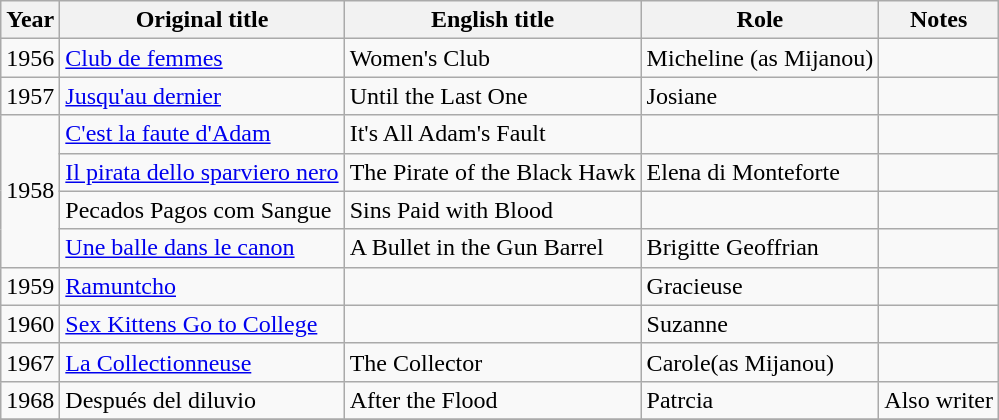<table class="wikitable">
<tr>
<th>Year</th>
<th>Original title</th>
<th>English title</th>
<th>Role</th>
<th>Notes</th>
</tr>
<tr>
<td>1956</td>
<td><a href='#'>Club de femmes</a></td>
<td>Women's Club</td>
<td>Micheline (as Mijanou)</td>
<td></td>
</tr>
<tr>
<td>1957</td>
<td><a href='#'>Jusqu'au dernier</a></td>
<td>Until the Last One</td>
<td>Josiane</td>
<td></td>
</tr>
<tr>
<td rowspan="4">1958</td>
<td><a href='#'>C'est la faute d'Adam</a></td>
<td>It's All Adam's Fault</td>
<td></td>
<td></td>
</tr>
<tr>
<td><a href='#'>Il pirata dello sparviero nero</a></td>
<td>The Pirate of the Black Hawk</td>
<td>Elena di Monteforte</td>
<td></td>
</tr>
<tr>
<td>Pecados Pagos com Sangue</td>
<td>Sins Paid with Blood</td>
<td></td>
<td></td>
</tr>
<tr>
<td><a href='#'>Une balle dans le canon</a></td>
<td>A Bullet in the Gun Barrel</td>
<td>Brigitte Geoffrian</td>
<td></td>
</tr>
<tr>
<td>1959</td>
<td><a href='#'>Ramuntcho</a></td>
<td></td>
<td>Gracieuse</td>
<td></td>
</tr>
<tr>
<td>1960</td>
<td><a href='#'>Sex Kittens Go to College</a><em></td>
<td></td>
<td>Suzanne</td>
<td></td>
</tr>
<tr>
<td>1967</td>
<td><a href='#'>La Collectionneuse</a></td>
<td>The Collector</td>
<td>Carole(as Mijanou)</td>
<td></td>
</tr>
<tr>
<td>1968</td>
<td>Después del diluvio</td>
<td>After the Flood</td>
<td>Patrcia</td>
<td>Also writer</td>
</tr>
<tr>
</tr>
</table>
